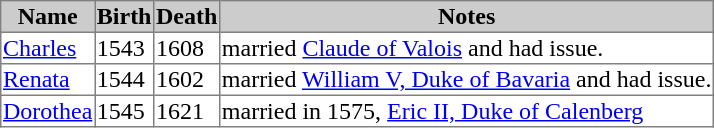<table border=1 style="border-collapse: collapse;">
<tr bgcolor=cccccc>
<th>Name</th>
<th>Birth</th>
<th>Death</th>
<th>Notes</th>
</tr>
<tr>
<td><a href='#'>Charles</a></td>
<td>1543</td>
<td>1608</td>
<td>married <a href='#'>Claude of Valois</a> and had issue.</td>
</tr>
<tr>
<td><a href='#'>Renata</a></td>
<td>1544</td>
<td>1602</td>
<td>married <a href='#'>William V, Duke of Bavaria</a> and had issue.</td>
</tr>
<tr>
<td><a href='#'>Dorothea</a></td>
<td>1545</td>
<td>1621</td>
<td>married in 1575, <a href='#'>Eric II, Duke of Calenberg</a></td>
</tr>
</table>
